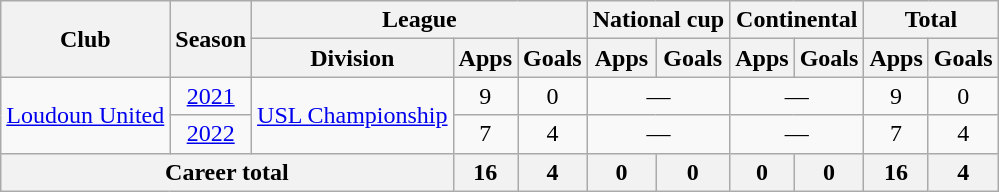<table class=wikitable style=text-align:center>
<tr>
<th rowspan="2">Club</th>
<th rowspan="2">Season</th>
<th colspan="3">League</th>
<th colspan="2">National cup</th>
<th colspan="2">Continental</th>
<th colspan="2">Total</th>
</tr>
<tr>
<th>Division</th>
<th>Apps</th>
<th>Goals</th>
<th>Apps</th>
<th>Goals</th>
<th>Apps</th>
<th>Goals</th>
<th>Apps</th>
<th>Goals</th>
</tr>
<tr>
<td rowspan="2"><a href='#'>Loudoun United</a></td>
<td><a href='#'>2021</a></td>
<td rowspan="2"><a href='#'>USL Championship</a></td>
<td>9</td>
<td>0</td>
<td colspan="2">—</td>
<td colspan="2">—</td>
<td>9</td>
<td>0</td>
</tr>
<tr>
<td><a href='#'>2022</a></td>
<td>7</td>
<td>4</td>
<td colspan="2">—</td>
<td colspan="2">—</td>
<td>7</td>
<td>4</td>
</tr>
<tr>
<th colspan="3">Career total</th>
<th>16</th>
<th>4</th>
<th>0</th>
<th>0</th>
<th>0</th>
<th>0</th>
<th>16</th>
<th>4</th>
</tr>
</table>
